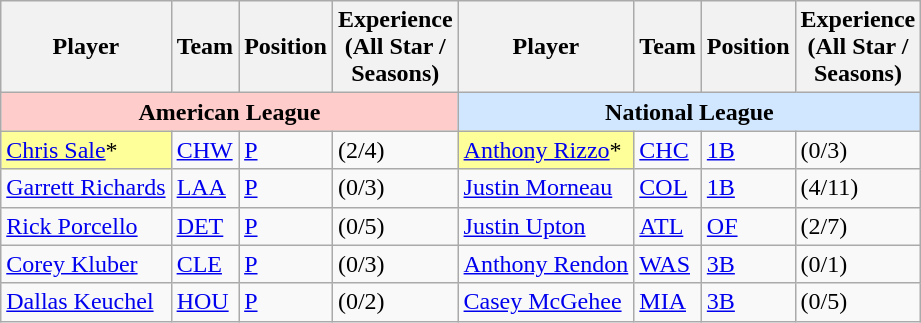<table class="wikitable">
<tr>
<th>Player</th>
<th>Team</th>
<th>Position</th>
<th>Experience<br>(All Star / <br>Seasons)</th>
<th>Player</th>
<th>Team</th>
<th>Position</th>
<th>Experience<br>(All Star / <br>Seasons)</th>
</tr>
<tr>
<th colspan="4" style="background:#fcc;">American League</th>
<th colspan="4" style="background:#d0e7ff;">National League</th>
</tr>
<tr>
<td style="background:#FFFF99"><a href='#'>Chris Sale</a>*</td>
<td><a href='#'>CHW</a></td>
<td><a href='#'>P</a></td>
<td>(2/4)</td>
<td style="background:#FFFF99"><a href='#'>Anthony Rizzo</a>*</td>
<td><a href='#'>CHC</a></td>
<td><a href='#'>1B</a></td>
<td>(0/3)</td>
</tr>
<tr>
<td><a href='#'>Garrett Richards</a></td>
<td><a href='#'>LAA</a></td>
<td><a href='#'>P</a></td>
<td>(0/3)</td>
<td><a href='#'>Justin Morneau</a></td>
<td><a href='#'>COL</a></td>
<td><a href='#'>1B</a></td>
<td>(4/11)</td>
</tr>
<tr>
<td><a href='#'>Rick Porcello</a></td>
<td><a href='#'>DET</a></td>
<td><a href='#'>P</a></td>
<td>(0/5)</td>
<td><a href='#'>Justin Upton</a></td>
<td><a href='#'>ATL</a></td>
<td><a href='#'>OF</a></td>
<td>(2/7)</td>
</tr>
<tr>
<td><a href='#'>Corey Kluber</a></td>
<td><a href='#'>CLE</a></td>
<td><a href='#'>P</a></td>
<td>(0/3)</td>
<td><a href='#'>Anthony Rendon</a></td>
<td><a href='#'>WAS</a></td>
<td><a href='#'>3B</a></td>
<td>(0/1)</td>
</tr>
<tr>
<td><a href='#'>Dallas Keuchel</a></td>
<td><a href='#'>HOU</a></td>
<td><a href='#'>P</a></td>
<td>(0/2)</td>
<td><a href='#'>Casey McGehee</a></td>
<td><a href='#'>MIA</a></td>
<td><a href='#'>3B</a></td>
<td>(0/5)</td>
</tr>
</table>
